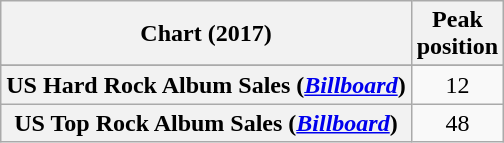<table class="wikitable plainrowheaders" style="text-align:center">
<tr>
<th scope="col">Chart (2017)</th>
<th scope="col">Peak<br> position</th>
</tr>
<tr>
</tr>
<tr>
<th scope="row">US Hard Rock Album Sales (<em><a href='#'>Billboard</a></em>)</th>
<td>12</td>
</tr>
<tr>
<th scope="row">US Top Rock Album Sales (<em><a href='#'>Billboard</a></em>)</th>
<td>48</td>
</tr>
</table>
